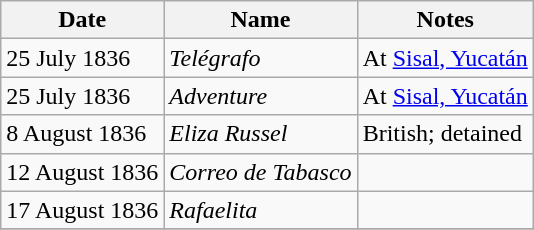<table class="sortable wikitable">
<tr>
<th>Date</th>
<th>Name</th>
<th>Notes</th>
</tr>
<tr>
<td>25 July 1836</td>
<td><em>Telégrafo</em></td>
<td>At <a href='#'>Sisal, Yucatán</a></td>
</tr>
<tr>
<td>25 July 1836</td>
<td><em>Adventure</em></td>
<td>At <a href='#'>Sisal, Yucatán</a></td>
</tr>
<tr>
<td>8 August 1836</td>
<td><em>Eliza Russel</em></td>
<td>British; detained</td>
</tr>
<tr>
<td>12 August 1836</td>
<td><em>Correo de Tabasco</em></td>
<td></td>
</tr>
<tr>
<td>17 August 1836</td>
<td><em>Rafaelita</em></td>
<td></td>
</tr>
<tr>
</tr>
</table>
